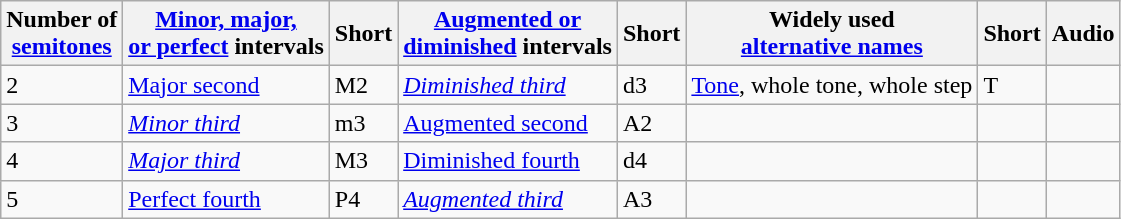<table class="wikitable">
<tr>
<th>Number of<br><a href='#'>semitones</a></th>
<th><a href='#'>Minor, major,<br>or perfect</a> intervals</th>
<th>Short</th>
<th><a href='#'>Augmented or<br>diminished</a> intervals</th>
<th>Short</th>
<th>Widely used<br><a href='#'>alternative names</a></th>
<th>Short</th>
<th>Audio</th>
</tr>
<tr>
<td>2</td>
<td><a href='#'>Major second</a></td>
<td>M2</td>
<td><em><a href='#'>Diminished third</a></em></td>
<td>d3</td>
<td><a href='#'>Tone</a>, whole tone, whole step</td>
<td>T</td>
<td></td>
</tr>
<tr>
<td>3</td>
<td><em><a href='#'>Minor third</a></em></td>
<td>m3</td>
<td><a href='#'>Augmented second</a></td>
<td>A2</td>
<td></td>
<td></td>
<td></td>
</tr>
<tr>
<td>4</td>
<td><em><a href='#'>Major third</a></em></td>
<td>M3</td>
<td><a href='#'>Diminished fourth</a></td>
<td>d4</td>
<td></td>
<td></td>
<td></td>
</tr>
<tr>
<td>5</td>
<td><a href='#'>Perfect fourth</a></td>
<td>P4</td>
<td><em><a href='#'>Augmented third</a></em></td>
<td>A3</td>
<td></td>
<td></td>
<td></td>
</tr>
</table>
